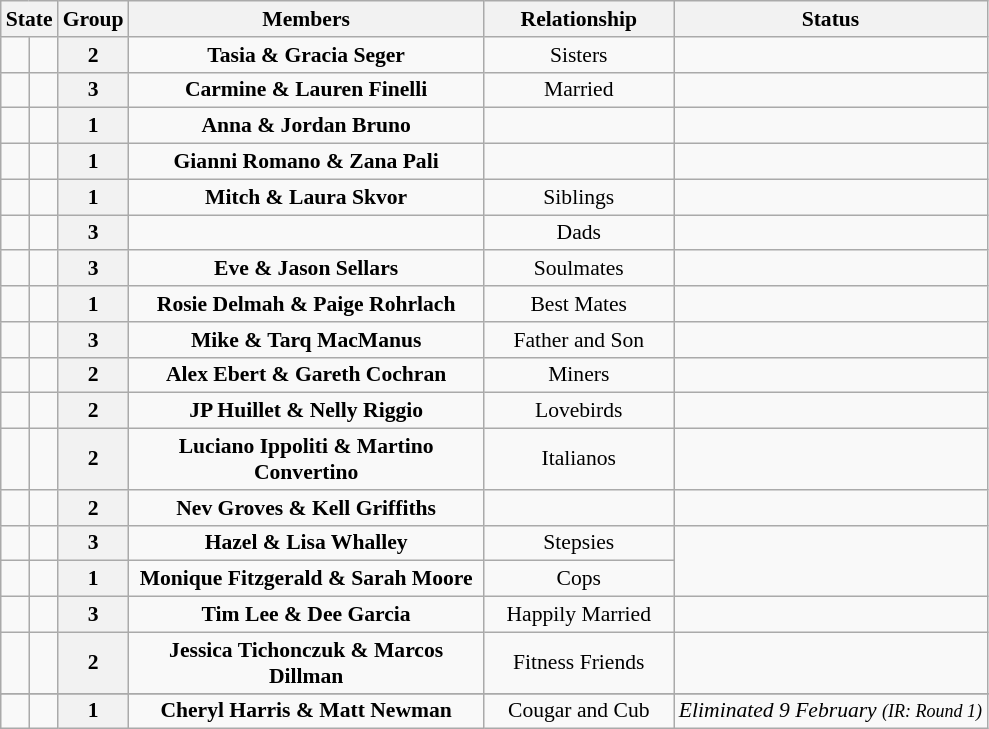<table class="wikitable sortable" align="center" style="text-align:center; font-size:90%">
<tr>
<th colspan="2">State</th>
<th data-sort-type="number">Group</th>
<th width="230px">Members</th>
<th width="120px">Relationship</th>
<th>Status</th>
</tr>
<tr>
<td></td>
<td></td>
<th>2</th>
<td><strong>Tasia & Gracia Seger</strong></td>
<td>Sisters</td>
<td style="text-align:left"></td>
</tr>
<tr>
<td></td>
<td></td>
<th>3</th>
<td><strong>Carmine & Lauren Finelli</strong></td>
<td>Married</td>
<td style="text-align:left"></td>
</tr>
<tr>
<td></td>
<td></td>
<th>1</th>
<td><strong>Anna & Jordan Bruno</strong></td>
<td></td>
<td style="text-align:left"></td>
</tr>
<tr>
<td></td>
<td></td>
<th>1</th>
<td><strong>Gianni Romano & Zana Pali</strong></td>
<td></td>
<td style="text-align:left"></td>
</tr>
<tr>
<td></td>
<td></td>
<th>1</th>
<td><strong>Mitch & Laura Skvor</strong></td>
<td>Siblings</td>
<td style="text-align:left"></td>
</tr>
<tr>
<td></td>
<td></td>
<th>3</th>
<td></td>
<td>Dads</td>
<td style="text-align:left"></td>
</tr>
<tr>
<td></td>
<td></td>
<th>3</th>
<td><strong>Eve & Jason Sellars</strong></td>
<td>Soulmates</td>
<td style="text-align:left"></td>
</tr>
<tr>
<td></td>
<td></td>
<th>1</th>
<td><strong>Rosie Delmah & Paige Rohrlach</strong></td>
<td>Best Mates</td>
<td style="text-align:left"></td>
</tr>
<tr>
<td></td>
<td></td>
<th>3</th>
<td><strong>Mike & Tarq MacManus</strong></td>
<td>Father and Son</td>
<td style="text-align:left"></td>
</tr>
<tr>
<td></td>
<td></td>
<th>2</th>
<td><strong>Alex Ebert & Gareth Cochran</strong></td>
<td>Miners</td>
<td style="text-align:left"></td>
</tr>
<tr>
<td></td>
<td></td>
<th>2</th>
<td><strong>JP Huillet & Nelly Riggio</strong></td>
<td>Lovebirds</td>
<td style="text-align:left"></td>
</tr>
<tr>
<td></td>
<td></td>
<th>2</th>
<td><strong>Luciano Ippoliti & Martino Convertino</strong></td>
<td>Italianos</td>
<td style="text-align:left"></td>
</tr>
<tr>
<td></td>
<td></td>
<th>2</th>
<td><strong>Nev Groves & Kell Griffiths</strong></td>
<td></td>
<td style="text-align:left"></td>
</tr>
<tr>
<td></td>
<td></td>
<th>3</th>
<td><strong>Hazel & Lisa Whalley</strong></td>
<td>Stepsies</td>
<td style="text-align:left" rowspan=2></td>
</tr>
<tr>
<td></td>
<td></td>
<th>1</th>
<td><strong>Monique Fitzgerald & Sarah Moore</strong></td>
<td>Cops</td>
</tr>
<tr>
<td></td>
<td></td>
<th>3</th>
<td><strong>Tim Lee & Dee Garcia</strong></td>
<td>Happily Married</td>
<td style="text-align:left"></td>
</tr>
<tr>
<td></td>
<td></td>
<th>2</th>
<td><strong>Jessica Tichonczuk & Marcos Dillman</strong></td>
<td>Fitness Friends</td>
<td style="text-align:left"></td>
</tr>
<tr>
</tr>
<tr>
<td></td>
<td></td>
<th>1</th>
<td><strong>Cheryl Harris & Matt Newman</strong></td>
<td>Cougar and Cub</td>
<td style="text-align:left"><em>Eliminated 9 February <small>(IR: Round 1)</small></em></td>
</tr>
</table>
